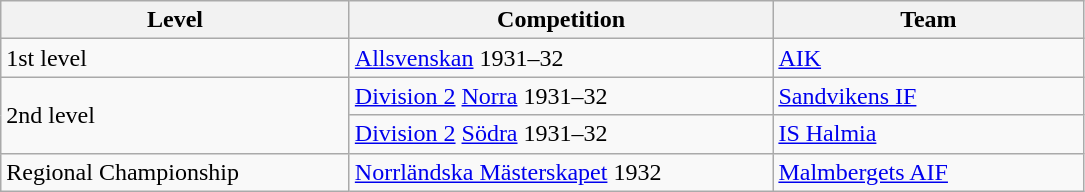<table class="wikitable" style="text-align: left;">
<tr>
<th style="width: 225px;">Level</th>
<th style="width: 275px;">Competition</th>
<th style="width: 200px;">Team</th>
</tr>
<tr>
<td>1st level</td>
<td><a href='#'>Allsvenskan</a> 1931–32</td>
<td><a href='#'>AIK</a></td>
</tr>
<tr>
<td rowspan=2>2nd level</td>
<td><a href='#'>Division 2</a> <a href='#'>Norra</a> 1931–32</td>
<td><a href='#'>Sandvikens IF</a></td>
</tr>
<tr>
<td><a href='#'>Division 2</a> <a href='#'>Södra</a> 1931–32</td>
<td><a href='#'>IS Halmia</a></td>
</tr>
<tr>
<td>Regional Championship</td>
<td><a href='#'>Norrländska Mästerskapet</a> 1932</td>
<td><a href='#'>Malmbergets AIF</a></td>
</tr>
</table>
